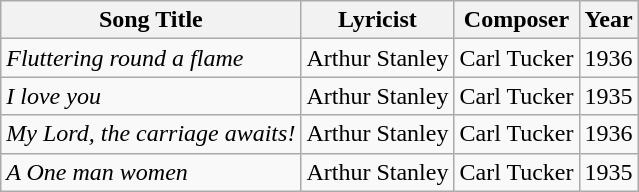<table class="wikitable">
<tr>
<th>Song Title</th>
<th>Lyricist</th>
<th>Composer</th>
<th>Year</th>
</tr>
<tr>
<td><em>Fluttering round a flame</em></td>
<td>Arthur Stanley</td>
<td>Carl Tucker</td>
<td>1936</td>
</tr>
<tr>
<td><em>I love you</em></td>
<td>Arthur Stanley</td>
<td>Carl Tucker</td>
<td>1935</td>
</tr>
<tr>
<td><em>My Lord, the carriage awaits!</em></td>
<td>Arthur Stanley</td>
<td>Carl Tucker</td>
<td>1936</td>
</tr>
<tr>
<td><em>A One man women</em></td>
<td>Arthur Stanley</td>
<td>Carl Tucker</td>
<td>1935</td>
</tr>
</table>
